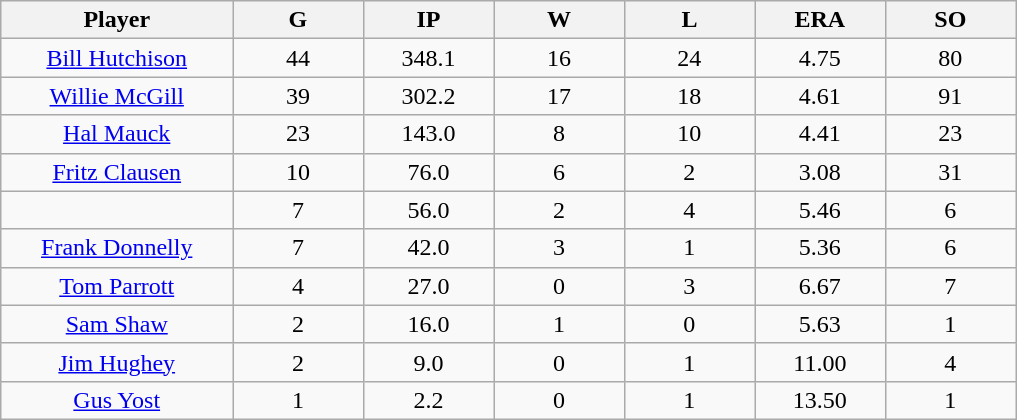<table class="wikitable sortable">
<tr>
<th bgcolor="#DDDDFF" width="16%">Player</th>
<th bgcolor="#DDDDFF" width="9%">G</th>
<th bgcolor="#DDDDFF" width="9%">IP</th>
<th bgcolor="#DDDDFF" width="9%">W</th>
<th bgcolor="#DDDDFF" width="9%">L</th>
<th bgcolor="#DDDDFF" width="9%">ERA</th>
<th bgcolor="#DDDDFF" width="9%">SO</th>
</tr>
<tr align="center">
<td><a href='#'>Bill Hutchison</a></td>
<td>44</td>
<td>348.1</td>
<td>16</td>
<td>24</td>
<td>4.75</td>
<td>80</td>
</tr>
<tr align=center>
<td><a href='#'>Willie McGill</a></td>
<td>39</td>
<td>302.2</td>
<td>17</td>
<td>18</td>
<td>4.61</td>
<td>91</td>
</tr>
<tr align=center>
<td><a href='#'>Hal Mauck</a></td>
<td>23</td>
<td>143.0</td>
<td>8</td>
<td>10</td>
<td>4.41</td>
<td>23</td>
</tr>
<tr align=center>
<td><a href='#'>Fritz Clausen</a></td>
<td>10</td>
<td>76.0</td>
<td>6</td>
<td>2</td>
<td>3.08</td>
<td>31</td>
</tr>
<tr align=center>
<td></td>
<td>7</td>
<td>56.0</td>
<td>2</td>
<td>4</td>
<td>5.46</td>
<td>6</td>
</tr>
<tr align="center">
<td><a href='#'>Frank Donnelly</a></td>
<td>7</td>
<td>42.0</td>
<td>3</td>
<td>1</td>
<td>5.36</td>
<td>6</td>
</tr>
<tr align=center>
<td><a href='#'>Tom Parrott</a></td>
<td>4</td>
<td>27.0</td>
<td>0</td>
<td>3</td>
<td>6.67</td>
<td>7</td>
</tr>
<tr align=center>
<td><a href='#'>Sam Shaw</a></td>
<td>2</td>
<td>16.0</td>
<td>1</td>
<td>0</td>
<td>5.63</td>
<td>1</td>
</tr>
<tr align=center>
<td><a href='#'>Jim Hughey</a></td>
<td>2</td>
<td>9.0</td>
<td>0</td>
<td>1</td>
<td>11.00</td>
<td>4</td>
</tr>
<tr align=center>
<td><a href='#'>Gus Yost</a></td>
<td>1</td>
<td>2.2</td>
<td>0</td>
<td>1</td>
<td>13.50</td>
<td>1</td>
</tr>
</table>
